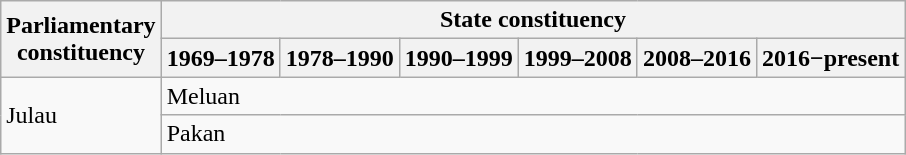<table class="wikitable">
<tr>
<th rowspan="2">Parliamentary<br>constituency</th>
<th colspan="6">State constituency</th>
</tr>
<tr>
<th>1969–1978</th>
<th>1978–1990</th>
<th>1990–1999</th>
<th>1999–2008</th>
<th>2008–2016</th>
<th>2016−present</th>
</tr>
<tr>
<td rowspan="2">Julau</td>
<td colspan="6">Meluan</td>
</tr>
<tr>
<td colspan="6">Pakan</td>
</tr>
</table>
